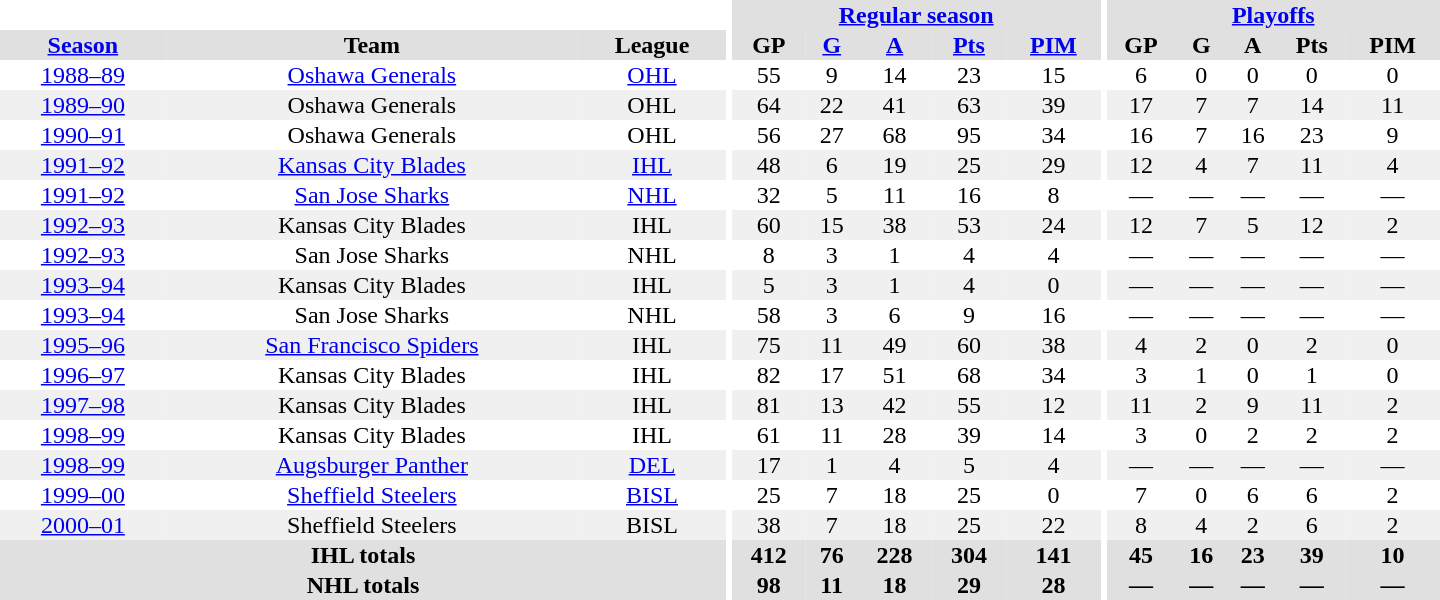<table border="0" cellpadding="1" cellspacing="0" style="text-align:center; width:60em">
<tr bgcolor="#e0e0e0">
<th colspan="3" bgcolor="#ffffff"></th>
<th rowspan="100" bgcolor="#ffffff"></th>
<th colspan="5"><a href='#'>Regular season</a></th>
<th rowspan="100" bgcolor="#ffffff"></th>
<th colspan="5"><a href='#'>Playoffs</a></th>
</tr>
<tr bgcolor="#e0e0e0">
<th><a href='#'>Season</a></th>
<th>Team</th>
<th>League</th>
<th>GP</th>
<th><a href='#'>G</a></th>
<th><a href='#'>A</a></th>
<th><a href='#'>Pts</a></th>
<th><a href='#'>PIM</a></th>
<th>GP</th>
<th>G</th>
<th>A</th>
<th>Pts</th>
<th>PIM</th>
</tr>
<tr>
<td><a href='#'>1988–89</a></td>
<td><a href='#'>Oshawa Generals</a></td>
<td><a href='#'>OHL</a></td>
<td>55</td>
<td>9</td>
<td>14</td>
<td>23</td>
<td>15</td>
<td>6</td>
<td>0</td>
<td>0</td>
<td>0</td>
<td>0</td>
</tr>
<tr bgcolor="#f0f0f0">
<td><a href='#'>1989–90</a></td>
<td>Oshawa Generals</td>
<td>OHL</td>
<td>64</td>
<td>22</td>
<td>41</td>
<td>63</td>
<td>39</td>
<td>17</td>
<td>7</td>
<td>7</td>
<td>14</td>
<td>11</td>
</tr>
<tr>
<td><a href='#'>1990–91</a></td>
<td>Oshawa Generals</td>
<td>OHL</td>
<td>56</td>
<td>27</td>
<td>68</td>
<td>95</td>
<td>34</td>
<td>16</td>
<td>7</td>
<td>16</td>
<td>23</td>
<td>9</td>
</tr>
<tr bgcolor="#f0f0f0">
<td><a href='#'>1991–92</a></td>
<td><a href='#'>Kansas City Blades</a></td>
<td><a href='#'>IHL</a></td>
<td>48</td>
<td>6</td>
<td>19</td>
<td>25</td>
<td>29</td>
<td>12</td>
<td>4</td>
<td>7</td>
<td>11</td>
<td>4</td>
</tr>
<tr>
<td><a href='#'>1991–92</a></td>
<td><a href='#'>San Jose Sharks</a></td>
<td><a href='#'>NHL</a></td>
<td>32</td>
<td>5</td>
<td>11</td>
<td>16</td>
<td>8</td>
<td>—</td>
<td>—</td>
<td>—</td>
<td>—</td>
<td>—</td>
</tr>
<tr bgcolor="#f0f0f0">
<td><a href='#'>1992–93</a></td>
<td>Kansas City Blades</td>
<td>IHL</td>
<td>60</td>
<td>15</td>
<td>38</td>
<td>53</td>
<td>24</td>
<td>12</td>
<td>7</td>
<td>5</td>
<td>12</td>
<td>2</td>
</tr>
<tr>
<td><a href='#'>1992–93</a></td>
<td>San Jose Sharks</td>
<td>NHL</td>
<td>8</td>
<td>3</td>
<td>1</td>
<td>4</td>
<td>4</td>
<td>—</td>
<td>—</td>
<td>—</td>
<td>—</td>
<td>—</td>
</tr>
<tr bgcolor="#f0f0f0">
<td><a href='#'>1993–94</a></td>
<td>Kansas City Blades</td>
<td>IHL</td>
<td>5</td>
<td>3</td>
<td>1</td>
<td>4</td>
<td>0</td>
<td>—</td>
<td>—</td>
<td>—</td>
<td>—</td>
<td>—</td>
</tr>
<tr>
<td><a href='#'>1993–94</a></td>
<td>San Jose Sharks</td>
<td>NHL</td>
<td>58</td>
<td>3</td>
<td>6</td>
<td>9</td>
<td>16</td>
<td>—</td>
<td>—</td>
<td>—</td>
<td>—</td>
<td>—</td>
</tr>
<tr bgcolor="#f0f0f0">
<td><a href='#'>1995–96</a></td>
<td><a href='#'>San Francisco Spiders</a></td>
<td>IHL</td>
<td>75</td>
<td>11</td>
<td>49</td>
<td>60</td>
<td>38</td>
<td>4</td>
<td>2</td>
<td>0</td>
<td>2</td>
<td>0</td>
</tr>
<tr>
<td><a href='#'>1996–97</a></td>
<td>Kansas City Blades</td>
<td>IHL</td>
<td>82</td>
<td>17</td>
<td>51</td>
<td>68</td>
<td>34</td>
<td>3</td>
<td>1</td>
<td>0</td>
<td>1</td>
<td>0</td>
</tr>
<tr bgcolor="#f0f0f0">
<td><a href='#'>1997–98</a></td>
<td>Kansas City Blades</td>
<td>IHL</td>
<td>81</td>
<td>13</td>
<td>42</td>
<td>55</td>
<td>12</td>
<td>11</td>
<td>2</td>
<td>9</td>
<td>11</td>
<td>2</td>
</tr>
<tr>
<td><a href='#'>1998–99</a></td>
<td>Kansas City Blades</td>
<td>IHL</td>
<td>61</td>
<td>11</td>
<td>28</td>
<td>39</td>
<td>14</td>
<td>3</td>
<td>0</td>
<td>2</td>
<td>2</td>
<td>2</td>
</tr>
<tr bgcolor="#f0f0f0">
<td><a href='#'>1998–99</a></td>
<td><a href='#'>Augsburger Panther</a></td>
<td><a href='#'>DEL</a></td>
<td>17</td>
<td>1</td>
<td>4</td>
<td>5</td>
<td>4</td>
<td>—</td>
<td>—</td>
<td>—</td>
<td>—</td>
<td>—</td>
</tr>
<tr>
<td><a href='#'>1999–00</a></td>
<td><a href='#'>Sheffield Steelers</a></td>
<td><a href='#'>BISL</a></td>
<td>25</td>
<td>7</td>
<td>18</td>
<td>25</td>
<td>0</td>
<td>7</td>
<td>0</td>
<td>6</td>
<td>6</td>
<td>2</td>
</tr>
<tr bgcolor="#f0f0f0">
<td><a href='#'>2000–01</a></td>
<td>Sheffield Steelers</td>
<td>BISL</td>
<td>38</td>
<td>7</td>
<td>18</td>
<td>25</td>
<td>22</td>
<td>8</td>
<td>4</td>
<td>2</td>
<td>6</td>
<td>2</td>
</tr>
<tr bgcolor="#e0e0e0">
<th colspan="3">IHL totals</th>
<th>412</th>
<th>76</th>
<th>228</th>
<th>304</th>
<th>141</th>
<th>45</th>
<th>16</th>
<th>23</th>
<th>39</th>
<th>10</th>
</tr>
<tr bgcolor="#e0e0e0">
<th colspan="3">NHL totals</th>
<th>98</th>
<th>11</th>
<th>18</th>
<th>29</th>
<th>28</th>
<th>—</th>
<th>—</th>
<th>—</th>
<th>—</th>
<th>—</th>
</tr>
</table>
